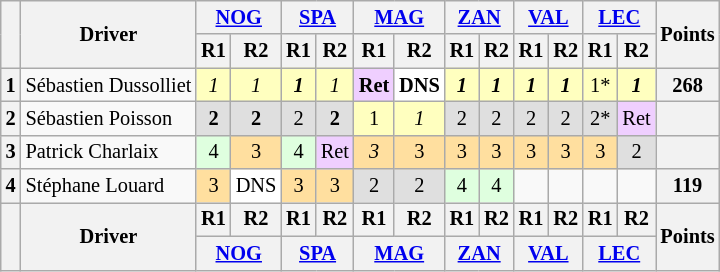<table class="wikitable" style="font-size:85%; text-align: center;">
<tr>
<th rowspan=2></th>
<th rowspan=2>Driver</th>
<th colspan=2><a href='#'>NOG</a><br></th>
<th colspan=2><a href='#'>SPA</a><br></th>
<th colspan=2><a href='#'>MAG</a><br></th>
<th colspan=2><a href='#'>ZAN</a><br></th>
<th colspan=2><a href='#'>VAL</a><br></th>
<th colspan=2><a href='#'>LEC</a><br></th>
<th rowspan="2">Points</th>
</tr>
<tr>
<th>R1</th>
<th>R2</th>
<th>R1</th>
<th>R2</th>
<th>R1</th>
<th>R2</th>
<th>R1</th>
<th>R2</th>
<th>R1</th>
<th>R2</th>
<th>R1</th>
<th>R2</th>
</tr>
<tr>
<th>1</th>
<td align=left> Sébastien Dussolliet</td>
<td style="background:#FFFFBF"><em>1</em></td>
<td style="background:#FFFFBF"><em>1</em></td>
<td style="background:#FFFFBF"><strong><em>1</em></strong></td>
<td style="background:#FFFFBF"><em>1</em></td>
<td style="background:#EFCFFF"><strong>Ret</strong></td>
<td style="background:#FFFFFF"><strong>DNS</strong></td>
<td style="background:#FFFFBF"><strong><em>1</em></strong></td>
<td style="background:#FFFFBF"><strong><em>1</em></strong></td>
<td style="background:#FFFFBF"><strong><em>1</em></strong></td>
<td style="background:#FFFFBF"><strong><em>1</em></strong></td>
<td style="background:#FFFFBF">1*</td>
<td style="background:#FFFFBF"><strong><em>1</em></strong></td>
<th>268</th>
</tr>
<tr>
<th>2</th>
<td align=left> Sébastien Poisson</td>
<td style="background:#DFDFDF;"><strong>2</strong></td>
<td style="background:#DFDFDF;"><strong>2</strong></td>
<td style="background:#DFDFDF;">2</td>
<td style="background:#DFDFDF;"><strong>2</strong></td>
<td style="background:#FFFFBF;">1</td>
<td style="background:#FFFFBF;"><em>1</em></td>
<td style="background:#DFDFDF;">2</td>
<td style="background:#DFDFDF;">2</td>
<td style="background:#DFDFDF;">2</td>
<td style="background:#DFDFDF;">2</td>
<td style="background:#DFDFDF;">2*</td>
<td style="background:#EFCFFF;">Ret</td>
<th></th>
</tr>
<tr>
<th>3</th>
<td align=left> Patrick Charlaix</td>
<td style="background:#DFFFDF;">4</td>
<td style="background:#FFDF9F;">3</td>
<td style="background:#DFFFDF;">4</td>
<td style="background:#EFCFFF;">Ret</td>
<td style="background:#FFDF9F;"><em>3</em></td>
<td style="background:#FFDF9F;">3</td>
<td style="background:#FFDF9F;">3</td>
<td style="background:#FFDF9F;">3</td>
<td style="background:#FFDF9F;">3</td>
<td style="background:#FFDF9F;">3</td>
<td style="background:#FFDF9F;">3</td>
<td style="background:#DFDFDF;">2</td>
<th></th>
</tr>
<tr>
<th>4</th>
<td align=left> Stéphane Louard</td>
<td style="background:#FFDF9F">3</td>
<td style="background:#FFFFFF">DNS</td>
<td style="background:#FFDF9F">3</td>
<td style="background:#FFDF9F">3</td>
<td style="background:#DFDFDF">2</td>
<td style="background:#DFDFDF">2</td>
<td style="background:#DFFFDF">4</td>
<td style="background:#DFFFDF">4</td>
<td style="background:#"></td>
<td style="background:#"></td>
<td style="background:#"></td>
<td style="background:#"></td>
<th>119</th>
</tr>
<tr>
<th rowspan=2></th>
<th rowspan=2>Driver</th>
<th>R1</th>
<th>R2</th>
<th>R1</th>
<th>R2</th>
<th>R1</th>
<th>R2</th>
<th>R1</th>
<th>R2</th>
<th>R1</th>
<th>R2</th>
<th>R1</th>
<th>R2</th>
<th rowspan="2">Points</th>
</tr>
<tr>
<th colspan=2><a href='#'>NOG</a><br></th>
<th colspan=2><a href='#'>SPA</a><br></th>
<th colspan=2><a href='#'>MAG</a><br></th>
<th colspan=2><a href='#'>ZAN</a><br></th>
<th colspan=2><a href='#'>VAL</a><br></th>
<th colspan=2><a href='#'>LEC</a><br></th>
</tr>
</table>
